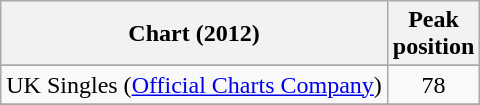<table class="wikitable sortable">
<tr>
<th>Chart (2012)</th>
<th>Peak<br>position</th>
</tr>
<tr>
</tr>
<tr>
</tr>
<tr>
<td>UK Singles (<a href='#'>Official Charts Company</a>)</td>
<td style="text-align:center;">78</td>
</tr>
<tr>
</tr>
</table>
